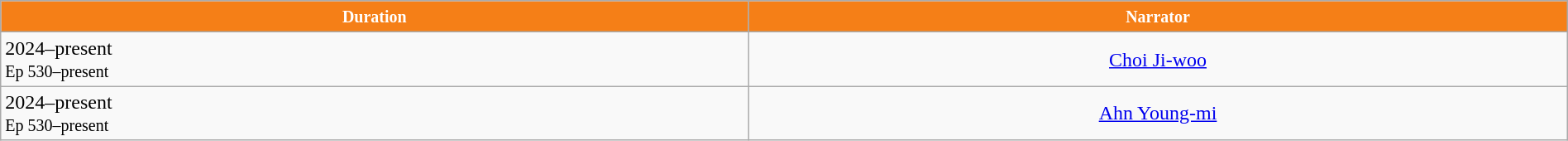<table class="wikitable plainrowheaders" style="width:100%;">
<tr>
<th scope="col" style="background:#F57F17; color:#fff;"><small>Duration</small></th>
<th scope="col" style="background:#F57F17; color:#fff;" colspan="4"><small>Narrator</small></th>
</tr>
<tr>
<td>2024–present <br><small>Ep 530–present</small></td>
<td colspan="4" style="text-align:center;"><a href='#'>Choi Ji-woo</a></td>
</tr>
<tr>
<td>2024–present <br><small>Ep 530–present</small></td>
<td colspan="4" style="text-align:center;"><a href='#'>Ahn Young-mi</a></td>
</tr>
</table>
